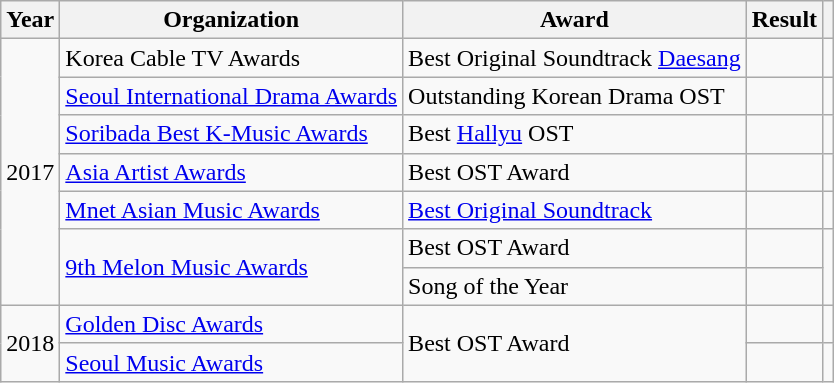<table class="sortable wikitable">
<tr>
<th scope="col">Year</th>
<th scope="col">Organization</th>
<th scope="col">Award</th>
<th scope="col">Result</th>
<th class="unsortable"></th>
</tr>
<tr>
<td rowspan=7>2017</td>
<td>Korea Cable TV Awards</td>
<td>Best Original Soundtrack <a href='#'>Daesang</a></td>
<td></td>
<td align="center"></td>
</tr>
<tr>
<td><a href='#'>Seoul International Drama Awards</a></td>
<td>Outstanding Korean Drama OST</td>
<td></td>
<td align="center"></td>
</tr>
<tr>
<td><a href='#'>Soribada Best K-Music Awards</a></td>
<td>Best <a href='#'>Hallyu</a> OST</td>
<td></td>
<td align="center"></td>
</tr>
<tr>
<td><a href='#'>Asia Artist Awards</a></td>
<td>Best OST Award</td>
<td></td>
<td align="center"></td>
</tr>
<tr>
<td><a href='#'>Mnet Asian Music Awards</a></td>
<td><a href='#'>Best Original Soundtrack</a></td>
<td></td>
<td align="center"></td>
</tr>
<tr>
<td rowspan=2><a href='#'>9th Melon Music Awards</a></td>
<td>Best OST Award</td>
<td></td>
<td align="center" rowspan=2></td>
</tr>
<tr>
<td>Song of the Year</td>
<td></td>
</tr>
<tr>
<td rowspan=2>2018</td>
<td><a href='#'>Golden Disc Awards</a></td>
<td rowspan="2">Best OST Award</td>
<td></td>
<td align="center"></td>
</tr>
<tr>
<td><a href='#'>Seoul Music Awards</a></td>
<td></td>
<td align="center"></td>
</tr>
</table>
